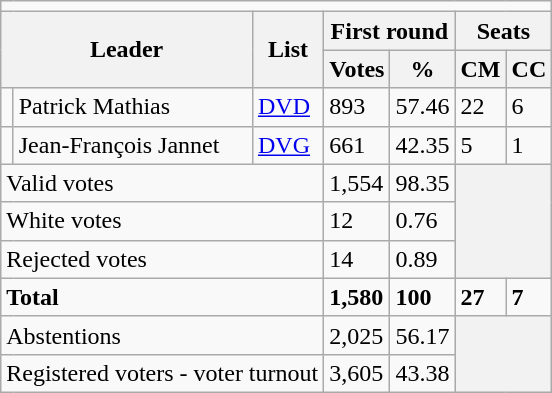<table class="wikitable">
<tr>
<td colspan="7"></td>
</tr>
<tr>
<th colspan="2" rowspan="2">Leader</th>
<th rowspan="2">List</th>
<th colspan="2">First round</th>
<th colspan="2">Seats</th>
</tr>
<tr>
<th>Votes</th>
<th>%</th>
<th>CM</th>
<th>CC</th>
</tr>
<tr>
<td bgcolor=></td>
<td>Patrick Mathias</td>
<td><a href='#'>DVD</a></td>
<td>893</td>
<td>57.46</td>
<td>22</td>
<td>6</td>
</tr>
<tr>
<td bgcolor=></td>
<td>Jean-François Jannet</td>
<td><a href='#'>DVG</a></td>
<td>661</td>
<td>42.35</td>
<td>5</td>
<td>1</td>
</tr>
<tr>
<td colspan="3">Valid votes</td>
<td>1,554</td>
<td>98.35</td>
<th colspan="2" rowspan="3"></th>
</tr>
<tr>
<td colspan="3">White votes</td>
<td>12</td>
<td>0.76</td>
</tr>
<tr>
<td colspan="3">Rejected votes</td>
<td>14</td>
<td>0.89</td>
</tr>
<tr>
<td colspan="3"><strong>Total</strong></td>
<td><strong>1,580</strong></td>
<td><strong>100</strong></td>
<td><strong>27</strong></td>
<td><strong>7</strong></td>
</tr>
<tr>
<td colspan="3">Abstentions</td>
<td>2,025</td>
<td>56.17</td>
<th colspan="2" rowspan="2"></th>
</tr>
<tr>
<td colspan="3">Registered voters - voter turnout</td>
<td>3,605</td>
<td>43.38</td>
</tr>
</table>
